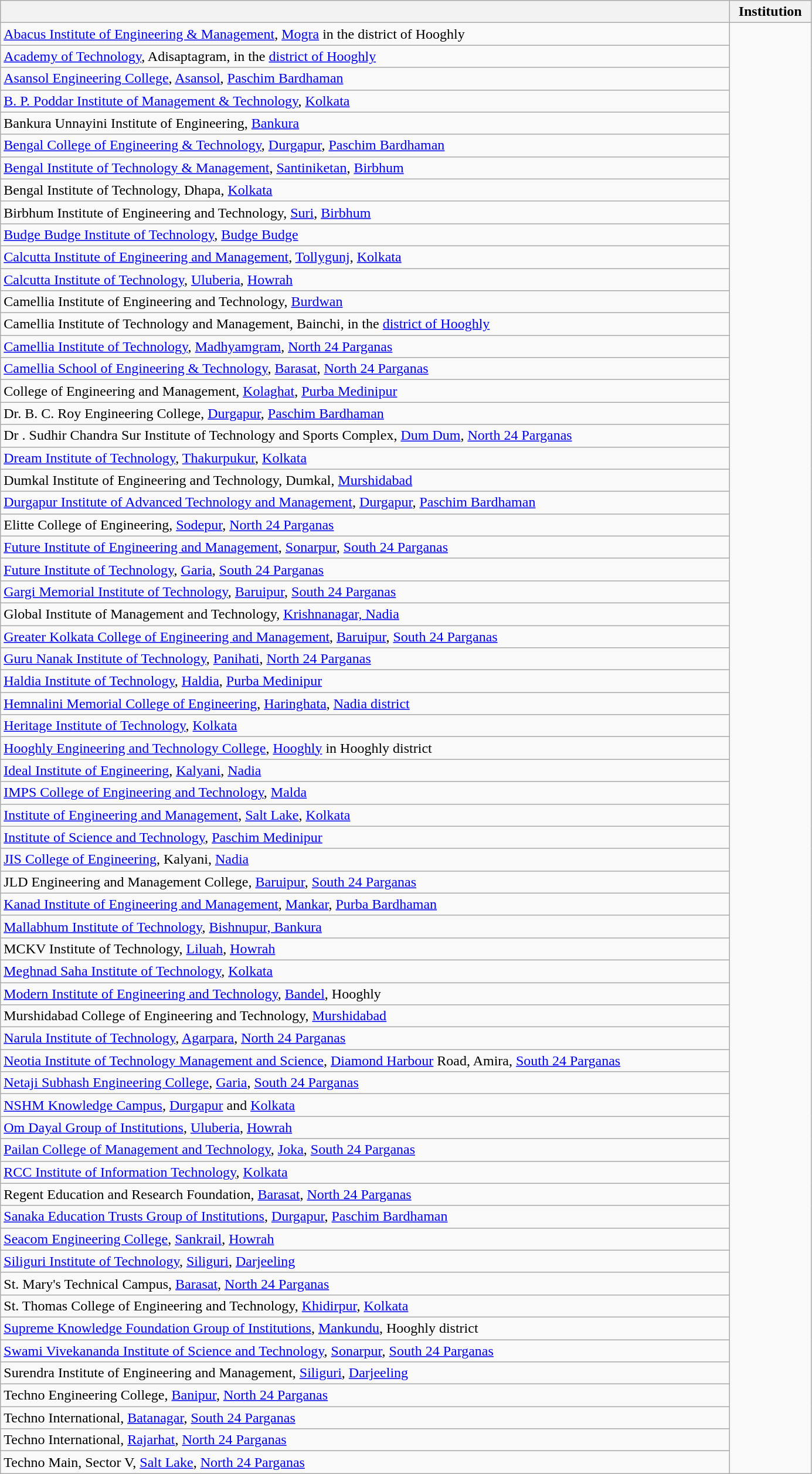<table class="wikitable sortable sticky-header collapsible plainrowheaders" style="-align:left; width:73%;">
<tr>
<th></th>
<th>Institution</th>
</tr>
<tr>
<td><a href='#'>Abacus Institute of Engineering & Management</a>, <a href='#'>Mogra</a> in the district of Hooghly</td>
</tr>
<tr>
<td><a href='#'>Academy of Technology</a>, Adisaptagram, in the <a href='#'>district of Hooghly</a></td>
</tr>
<tr>
<td><a href='#'>Asansol Engineering College</a>, <a href='#'>Asansol</a>, <a href='#'>Paschim Bardhaman</a></td>
</tr>
<tr>
<td><a href='#'>B. P. Poddar Institute of Management & Technology</a>, <a href='#'>Kolkata</a></td>
</tr>
<tr>
<td>Bankura Unnayini Institute of Engineering, <a href='#'>Bankura</a></td>
</tr>
<tr>
<td><a href='#'>Bengal College of Engineering & Technology</a>, <a href='#'>Durgapur</a>, <a href='#'>Paschim Bardhaman</a></td>
</tr>
<tr>
<td><a href='#'>Bengal Institute of Technology & Management</a>, <a href='#'>Santiniketan</a>, <a href='#'>Birbhum</a></td>
</tr>
<tr>
<td>Bengal Institute of Technology, Dhapa, <a href='#'>Kolkata</a></td>
</tr>
<tr>
<td>Birbhum Institute of Engineering and Technology, <a href='#'>Suri</a>, <a href='#'>Birbhum</a></td>
</tr>
<tr>
<td><a href='#'>Budge Budge Institute of Technology</a>, <a href='#'>Budge Budge</a></td>
</tr>
<tr>
<td><a href='#'>Calcutta Institute of Engineering and Management</a>, <a href='#'>Tollygunj</a>, <a href='#'>Kolkata</a></td>
</tr>
<tr>
<td><a href='#'>Calcutta Institute of Technology</a>, <a href='#'>Uluberia</a>, <a href='#'>Howrah</a></td>
</tr>
<tr>
<td>Camellia Institute of Engineering and Technology, <a href='#'>Burdwan</a></td>
</tr>
<tr>
<td>Camellia Institute of Technology and Management, Bainchi, in the <a href='#'>district of Hooghly</a></td>
</tr>
<tr>
<td><a href='#'>Camellia Institute of Technology</a>, <a href='#'>Madhyamgram</a>, <a href='#'>North 24 Parganas</a></td>
</tr>
<tr>
<td><a href='#'>Camellia School of Engineering & Technology</a>, <a href='#'>Barasat</a>, <a href='#'>North 24 Parganas</a></td>
</tr>
<tr>
<td>College of Engineering and Management, <a href='#'>Kolaghat</a>, <a href='#'>Purba Medinipur</a></td>
</tr>
<tr>
<td>Dr. B. C. Roy Engineering College, <a href='#'>Durgapur</a>, <a href='#'>Paschim Bardhaman</a></td>
</tr>
<tr>
<td>Dr . Sudhir Chandra Sur Institute of Technology and Sports Complex, <a href='#'>Dum Dum</a>, <a href='#'>North 24 Parganas</a></td>
</tr>
<tr>
<td><a href='#'>Dream Institute of Technology</a>, <a href='#'>Thakurpukur</a>, <a href='#'>Kolkata</a></td>
</tr>
<tr>
<td>Dumkal Institute of Engineering and Technology, Dumkal, <a href='#'>Murshidabad</a></td>
</tr>
<tr>
<td><a href='#'>Durgapur Institute of Advanced Technology and Management</a>, <a href='#'>Durgapur</a>, <a href='#'>Paschim Bardhaman</a></td>
</tr>
<tr>
<td>Elitte College of Engineering, <a href='#'>Sodepur</a>, <a href='#'>North 24 Parganas</a></td>
</tr>
<tr>
<td><a href='#'>Future Institute of Engineering and Management</a>, <a href='#'>Sonarpur</a>, <a href='#'>South 24 Parganas</a></td>
</tr>
<tr>
<td><a href='#'>Future Institute of Technology</a>, <a href='#'>Garia</a>, <a href='#'>South 24 Parganas</a></td>
</tr>
<tr>
<td><a href='#'>Gargi Memorial Institute of Technology</a>, <a href='#'>Baruipur</a>, <a href='#'>South 24 Parganas</a></td>
</tr>
<tr>
<td>Global Institute of Management and Technology, <a href='#'>Krishnanagar, Nadia</a></td>
</tr>
<tr>
<td><a href='#'>Greater Kolkata College of Engineering and Management</a>, <a href='#'>Baruipur</a>, <a href='#'>South 24 Parganas</a></td>
</tr>
<tr>
<td><a href='#'>Guru Nanak Institute of Technology</a>, <a href='#'>Panihati</a>, <a href='#'>North 24 Parganas</a></td>
</tr>
<tr>
<td><a href='#'>Haldia Institute of Technology</a>, <a href='#'>Haldia</a>, <a href='#'>Purba Medinipur</a></td>
</tr>
<tr>
<td><a href='#'>Hemnalini Memorial College of Engineering</a>, <a href='#'>Haringhata</a>, <a href='#'>Nadia district</a></td>
</tr>
<tr>
<td><a href='#'>Heritage Institute of Technology</a>, <a href='#'>Kolkata</a></td>
</tr>
<tr>
<td><a href='#'>Hooghly Engineering and Technology College</a>, <a href='#'>Hooghly</a> in Hooghly district</td>
</tr>
<tr>
<td><a href='#'>Ideal Institute of Engineering</a>, <a href='#'>Kalyani</a>, <a href='#'>Nadia</a></td>
</tr>
<tr>
<td><a href='#'>IMPS College of Engineering and Technology</a>, <a href='#'>Malda</a></td>
</tr>
<tr>
<td><a href='#'>Institute of Engineering and Management</a>, <a href='#'>Salt Lake</a>, <a href='#'>Kolkata</a></td>
</tr>
<tr>
<td><a href='#'>Institute of Science and Technology</a>, <a href='#'>Paschim Medinipur</a></td>
</tr>
<tr>
<td><a href='#'>JIS College of Engineering</a>, Kalyani, <a href='#'>Nadia</a></td>
</tr>
<tr>
<td>JLD Engineering and Management College, <a href='#'>Baruipur</a>, <a href='#'>South 24 Parganas</a></td>
</tr>
<tr>
<td><a href='#'>Kanad Institute of Engineering and Management</a>, <a href='#'>Mankar</a>, <a href='#'>Purba Bardhaman</a></td>
</tr>
<tr>
<td><a href='#'>Mallabhum Institute of Technology</a>, <a href='#'>Bishnupur, Bankura</a></td>
</tr>
<tr>
<td>MCKV Institute of Technology, <a href='#'>Liluah</a>, <a href='#'>Howrah</a></td>
</tr>
<tr>
<td><a href='#'>Meghnad Saha Institute of Technology</a>, <a href='#'>Kolkata</a></td>
</tr>
<tr>
<td><a href='#'>Modern Institute of Engineering and Technology</a>, <a href='#'>Bandel</a>, Hooghly</td>
</tr>
<tr>
<td>Murshidabad College of Engineering and Technology, <a href='#'>Murshidabad</a></td>
</tr>
<tr>
<td><a href='#'>Narula Institute of Technology</a>, <a href='#'>Agarpara</a>, <a href='#'>North 24 Parganas</a></td>
</tr>
<tr>
<td><a href='#'>Neotia Institute of Technology Management and Science</a>, <a href='#'>Diamond Harbour</a> Road, Amira, <a href='#'>South 24 Parganas</a></td>
</tr>
<tr>
<td><a href='#'>Netaji Subhash Engineering College</a>, <a href='#'>Garia</a>, <a href='#'>South 24 Parganas</a></td>
</tr>
<tr>
<td><a href='#'>NSHM Knowledge Campus</a>, <a href='#'>Durgapur</a> and <a href='#'>Kolkata</a></td>
</tr>
<tr>
<td><a href='#'>Om Dayal Group of Institutions</a>, <a href='#'>Uluberia</a>, <a href='#'>Howrah</a></td>
</tr>
<tr>
<td><a href='#'>Pailan College of Management and Technology</a>, <a href='#'>Joka</a>, <a href='#'>South 24 Parganas</a></td>
</tr>
<tr>
<td><a href='#'>RCC Institute of Information Technology</a>, <a href='#'>Kolkata</a></td>
</tr>
<tr>
<td>Regent Education and Research Foundation, <a href='#'>Barasat</a>, <a href='#'>North 24 Parganas</a></td>
</tr>
<tr>
<td><a href='#'>Sanaka Education Trusts Group of Institutions</a>, <a href='#'>Durgapur</a>, <a href='#'>Paschim Bardhaman</a></td>
</tr>
<tr>
<td><a href='#'>Seacom Engineering College</a>, <a href='#'>Sankrail</a>, <a href='#'>Howrah</a></td>
</tr>
<tr>
<td><a href='#'>Siliguri Institute of Technology</a>, <a href='#'>Siliguri</a>, <a href='#'>Darjeeling</a></td>
</tr>
<tr>
<td>St. Mary's Technical Campus, <a href='#'>Barasat</a>, <a href='#'>North 24 Parganas</a></td>
</tr>
<tr>
<td>St. Thomas College of Engineering and Technology, <a href='#'>Khidirpur</a>, <a href='#'>Kolkata</a></td>
</tr>
<tr>
<td><a href='#'>Supreme Knowledge Foundation Group of Institutions</a>, <a href='#'>Mankundu</a>, Hooghly district</td>
</tr>
<tr>
<td><a href='#'>Swami Vivekananda Institute of Science and Technology</a>, <a href='#'>Sonarpur</a>, <a href='#'>South 24 Parganas</a></td>
</tr>
<tr>
<td>Surendra Institute of Engineering and Management, <a href='#'>Siliguri</a>, <a href='#'>Darjeeling</a></td>
</tr>
<tr>
<td>Techno Engineering College, <a href='#'>Banipur</a>, <a href='#'>North 24 Parganas</a></td>
</tr>
<tr>
<td>Techno International, <a href='#'>Batanagar</a>, <a href='#'>South 24 Parganas</a></td>
</tr>
<tr>
<td>Techno International, <a href='#'>Rajarhat</a>, <a href='#'>North 24 Parganas</a></td>
</tr>
<tr>
<td>Techno Main, Sector V, <a href='#'>Salt Lake</a>, <a href='#'>North 24 Parganas</a></td>
</tr>
</table>
